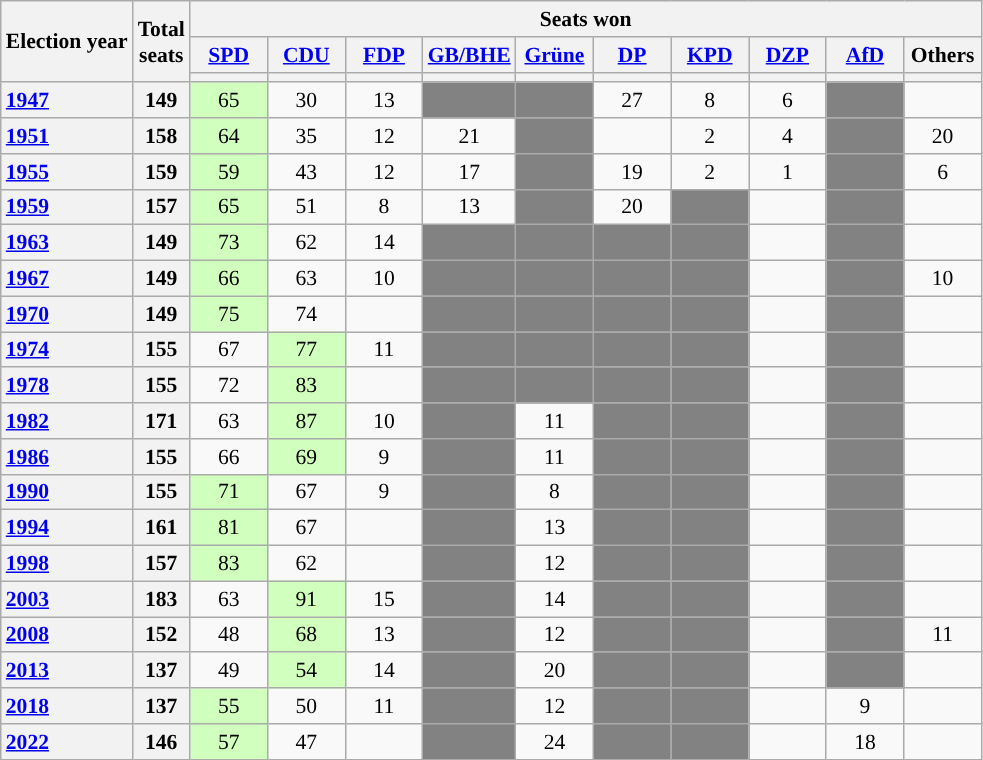<table class="wikitable" style="text-align:center; font-size: 0.9em;">
<tr>
<th rowspan="3">Election year</th>
<th rowspan="3">Total<br>seats</th>
<th colspan="10">Seats won</th>
</tr>
<tr>
<th class="unsortable" style="width:45px;"><a href='#'>SPD</a></th>
<th class="unsortable" style="width:45px;"><a href='#'>CDU</a></th>
<th class="unsortable" style="width:45px;"><a href='#'>FDP</a></th>
<th class="unsortable" style="width:45px;"><a href='#'>GB/BHE</a></th>
<th class="unsortable" style="width:45px;"><a href='#'>Grüne</a></th>
<th class="unsortable" style="width:45px;"><a href='#'>DP</a></th>
<th class="unsortable" style="width:45px;"><a href='#'>KPD</a></th>
<th class="unsortable" style="width:45px;"><a href='#'>DZP</a></th>
<th class="unsortable" style="width:45px;"><a href='#'>AfD</a></th>
<th class="unsortable" style="width:45px;">Others</th>
</tr>
<tr>
<th style="background:"></th>
<th style="background:"></th>
<th style="background:"></th>
<th style="background:"></th>
<th style="background:"></th>
<th style="background:"></th>
<th style="background:"></th>
<th style="background:"></th>
<th style="background:"></th>
<th style="background:"></th>
</tr>
<tr>
<th style="text-align: left;"><a href='#'>1947</a></th>
<th>149</th>
<td style="background:#d1ffbd;">65</td>
<td>30</td>
<td>13</td>
<td style="background:#828282;"></td>
<td style="background:#828282;"></td>
<td>27</td>
<td>8</td>
<td>6</td>
<td style="background:#828282;"></td>
<td></td>
</tr>
<tr>
<th style="text-align: left;"><a href='#'>1951</a></th>
<th>158</th>
<td style="background:#d1ffbd;">64</td>
<td>35</td>
<td>12</td>
<td>21</td>
<td style="background:#828282;"></td>
<td></td>
<td>2</td>
<td>4</td>
<td style="background:#828282;"></td>
<td>20 </td>
</tr>
<tr>
<th style="text-align: left;"><a href='#'>1955</a></th>
<th>159</th>
<td style="background:#d1ffbd;">59</td>
<td>43</td>
<td>12</td>
<td>17</td>
<td style="background:#828282;"></td>
<td>19</td>
<td>2</td>
<td>1</td>
<td style="background:#828282;"></td>
<td>6 </td>
</tr>
<tr>
<th style="text-align: left;"><a href='#'>1959</a></th>
<th>157</th>
<td style="background:#d1ffbd;">65</td>
<td>51</td>
<td>8</td>
<td>13</td>
<td style="background:#828282;"></td>
<td>20</td>
<td style="background:#828282;"></td>
<td></td>
<td style="background:#828282;"></td>
<td></td>
</tr>
<tr>
<th style="text-align: left;"><a href='#'>1963</a></th>
<th>149</th>
<td style="background:#d1ffbd;">73</td>
<td>62</td>
<td>14</td>
<td style="background:#828282;"></td>
<td style="background:#828282;"></td>
<td style="background:#828282;"></td>
<td style="background:#828282;"></td>
<td></td>
<td style="background:#828282;"></td>
<td></td>
</tr>
<tr>
<th style="text-align: left;"><a href='#'>1967</a></th>
<th>149</th>
<td style="background:#d1ffbd;">66</td>
<td>63</td>
<td>10</td>
<td style="background:#828282;"></td>
<td style="background:#828282;"></td>
<td style="background:#828282;"></td>
<td style="background:#828282;"></td>
<td></td>
<td style="background:#828282;"></td>
<td>10 </td>
</tr>
<tr>
<th style="text-align: left;"><a href='#'>1970</a></th>
<th>149</th>
<td style="background:#d1ffbd;">75</td>
<td>74</td>
<td></td>
<td style="background:#828282;"></td>
<td style="background:#828282;"></td>
<td style="background:#828282;"></td>
<td style="background:#828282;"></td>
<td></td>
<td style="background:#828282;"></td>
<td></td>
</tr>
<tr>
<th style="text-align: left;"><a href='#'>1974</a></th>
<th>155</th>
<td>67</td>
<td style="background:#d1ffbd;">77</td>
<td>11</td>
<td style="background:#828282;"></td>
<td style="background:#828282;"></td>
<td style="background:#828282;"></td>
<td style="background:#828282;"></td>
<td></td>
<td style="background:#828282;"></td>
<td></td>
</tr>
<tr>
<th style="text-align: left;"><a href='#'>1978</a></th>
<th>155</th>
<td>72</td>
<td style="background:#d1ffbd;">83</td>
<td></td>
<td style="background:#828282;"></td>
<td style="background:#828282;"></td>
<td style="background:#828282;"></td>
<td style="background:#828282;"></td>
<td></td>
<td style="background:#828282;"></td>
<td></td>
</tr>
<tr>
<th style="text-align: left;"><a href='#'>1982</a></th>
<th>171</th>
<td>63</td>
<td style="background:#d1ffbd;">87</td>
<td>10</td>
<td style="background:#828282;"></td>
<td>11</td>
<td style="background:#828282;"></td>
<td style="background:#828282;"></td>
<td></td>
<td style="background:#828282;"></td>
<td></td>
</tr>
<tr>
<th style="text-align: left;"><a href='#'>1986</a></th>
<th>155</th>
<td>66</td>
<td style="background:#d1ffbd;">69</td>
<td>9</td>
<td style="background:#828282;"></td>
<td>11</td>
<td style="background:#828282;"></td>
<td style="background:#828282;"></td>
<td></td>
<td style="background:#828282;"></td>
<td></td>
</tr>
<tr>
<th style="text-align: left;"><a href='#'>1990</a></th>
<th>155</th>
<td style="background:#d1ffbd;">71</td>
<td>67</td>
<td>9</td>
<td style="background:#828282;"></td>
<td>8</td>
<td style="background:#828282;"></td>
<td style="background:#828282;"></td>
<td></td>
<td style="background:#828282;"></td>
<td></td>
</tr>
<tr>
<th style="text-align: left;"><a href='#'>1994</a></th>
<th>161</th>
<td style="background:#d1ffbd;">81</td>
<td>67</td>
<td></td>
<td style="background:#828282;"></td>
<td>13</td>
<td style="background:#828282;"></td>
<td style="background:#828282;"></td>
<td></td>
<td style="background:#828282;"></td>
<td></td>
</tr>
<tr>
<th style="text-align: left;"><a href='#'>1998</a></th>
<th>157</th>
<td style="background:#d1ffbd;">83</td>
<td>62</td>
<td></td>
<td style="background:#828282;"></td>
<td>12</td>
<td style="background:#828282;"></td>
<td style="background:#828282;"></td>
<td></td>
<td style="background:#828282;"></td>
<td></td>
</tr>
<tr>
<th style="text-align: left;"><a href='#'>2003</a></th>
<th>183</th>
<td>63</td>
<td style="background:#d1ffbd;">91</td>
<td>15</td>
<td style="background:#828282;"></td>
<td>14</td>
<td style="background:#828282;"></td>
<td style="background:#828282;"></td>
<td></td>
<td style="background:#828282;"></td>
<td></td>
</tr>
<tr>
<th style="text-align: left;"><a href='#'>2008</a></th>
<th>152</th>
<td>48</td>
<td style="background:#d1ffbd;">68</td>
<td>13</td>
<td style="background:#828282;"></td>
<td>12</td>
<td style="background:#828282;"></td>
<td style="background:#828282;"></td>
<td></td>
<td style="background:#828282;"></td>
<td>11 </td>
</tr>
<tr>
<th style="text-align: left;"><a href='#'>2013</a></th>
<th>137</th>
<td>49</td>
<td style="background:#d1ffbd;">54</td>
<td>14</td>
<td style="background:#828282;"></td>
<td>20</td>
<td style="background:#828282;"></td>
<td style="background:#828282;"></td>
<td></td>
<td style="background:#828282;"></td>
<td></td>
</tr>
<tr>
<th style="text-align: left;"><a href='#'>2018</a></th>
<th>137</th>
<td style="background:#d1ffbd;">55</td>
<td>50</td>
<td>11</td>
<td style="background:#828282;"></td>
<td>12</td>
<td style="background:#828282;"></td>
<td style="background:#828282;"></td>
<td></td>
<td>9</td>
<td></td>
</tr>
<tr>
<th style="text-align: left;"><a href='#'>2022</a></th>
<th>146</th>
<td style="background:#d1ffbd;">57</td>
<td>47</td>
<td></td>
<td style="background:#828282;"></td>
<td>24</td>
<td style="background:#828282;"></td>
<td style="background:#828282;"></td>
<td></td>
<td>18</td>
<td></td>
</tr>
</table>
